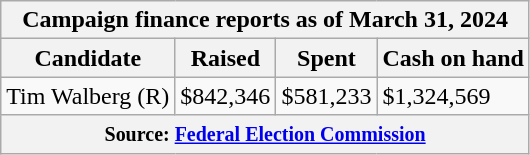<table class="wikitable sortable">
<tr>
<th colspan=4>Campaign finance reports as of March 31, 2024</th>
</tr>
<tr style="text-align:center;">
<th>Candidate</th>
<th>Raised</th>
<th>Spent</th>
<th>Cash on hand</th>
</tr>
<tr>
<td>Tim Walberg (R)</td>
<td>$842,346</td>
<td>$581,233</td>
<td>$1,324,569</td>
</tr>
<tr>
<th colspan="4"><small>Source: <a href='#'>Federal Election Commission</a></small></th>
</tr>
</table>
